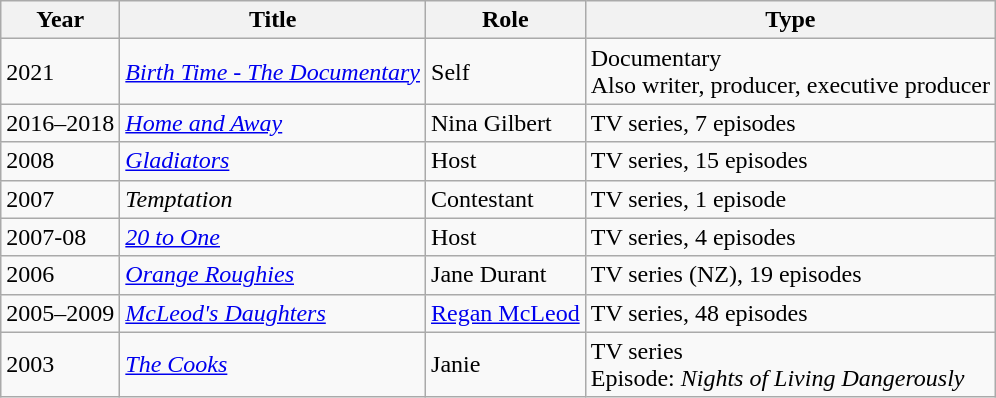<table class="wikitable">
<tr>
<th>Year</th>
<th>Title</th>
<th>Role</th>
<th>Type</th>
</tr>
<tr>
<td>2021</td>
<td><em><a href='#'>Birth Time - The Documentary</a></em></td>
<td>Self</td>
<td>Documentary<br> Also writer, producer, executive producer</td>
</tr>
<tr>
<td>2016–2018</td>
<td><em><a href='#'>Home and Away</a></em></td>
<td>Nina Gilbert</td>
<td>TV series, 7 episodes</td>
</tr>
<tr>
<td>2008</td>
<td><em><a href='#'>Gladiators</a></em></td>
<td>Host</td>
<td>TV series, 15 episodes</td>
</tr>
<tr>
<td>2007</td>
<td><em>Temptation</em></td>
<td>Contestant</td>
<td>TV series, 1 episode</td>
</tr>
<tr>
<td>2007-08</td>
<td><em><a href='#'>20 to One</a></em></td>
<td>Host</td>
<td>TV series, 4 episodes</td>
</tr>
<tr>
<td>2006</td>
<td><em><a href='#'>Orange Roughies</a></em></td>
<td>Jane Durant</td>
<td>TV series (NZ), 19 episodes</td>
</tr>
<tr>
<td>2005–2009</td>
<td><em><a href='#'>McLeod's Daughters</a></em></td>
<td><a href='#'>Regan McLeod</a></td>
<td>TV series, 48 episodes</td>
</tr>
<tr>
<td>2003</td>
<td><em><a href='#'>The Cooks</a></em></td>
<td>Janie</td>
<td>TV series<br>Episode: <em>Nights of Living Dangerously</em></td>
</tr>
</table>
